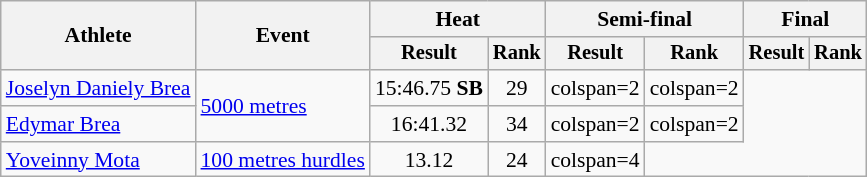<table class="wikitable" style="font-size:90%">
<tr>
<th rowspan="2">Athlete</th>
<th rowspan="2">Event</th>
<th colspan="2">Heat</th>
<th colspan="2">Semi-final</th>
<th colspan="2">Final</th>
</tr>
<tr style="font-size:95%">
<th>Result</th>
<th>Rank</th>
<th>Result</th>
<th>Rank</th>
<th>Result</th>
<th>Rank</th>
</tr>
<tr style=text-align:center>
<td style=text-align:left><a href='#'>Joselyn Daniely Brea</a></td>
<td rowspan="2" style="text-align:left"><a href='#'>5000 metres</a></td>
<td>15:46.75 <strong>SB</strong></td>
<td>29</td>
<td>colspan=2 </td>
<td>colspan=2 </td>
</tr>
<tr align="center">
<td align="left"><a href='#'>Edymar Brea</a></td>
<td>16:41.32</td>
<td>34</td>
<td>colspan=2 </td>
<td>colspan=2 </td>
</tr>
<tr style="text-align:center">
<td style="text-align:left"><a href='#'>Yoveinny Mota</a></td>
<td style="text-align:left"><a href='#'>100 metres hurdles</a></td>
<td>13.12</td>
<td>24</td>
<td>colspan=4</td>
</tr>
</table>
